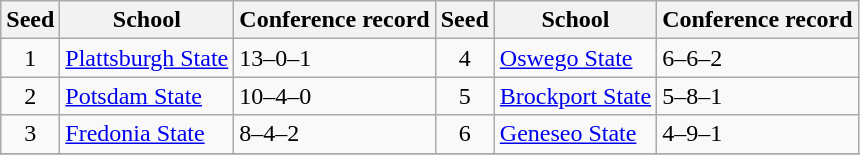<table class="wikitable">
<tr>
<th>Seed</th>
<th>School</th>
<th>Conference record</th>
<th>Seed</th>
<th>School</th>
<th>Conference record</th>
</tr>
<tr>
<td align=center>1</td>
<td><a href='#'>Plattsburgh State</a></td>
<td>13–0–1</td>
<td align=center>4</td>
<td><a href='#'>Oswego State</a></td>
<td>6–6–2</td>
</tr>
<tr>
<td align=center>2</td>
<td><a href='#'>Potsdam State</a></td>
<td>10–4–0</td>
<td align=center>5</td>
<td><a href='#'>Brockport State</a></td>
<td>5–8–1</td>
</tr>
<tr>
<td align=center>3</td>
<td><a href='#'>Fredonia State</a></td>
<td>8–4–2</td>
<td align=center>6</td>
<td><a href='#'>Geneseo State</a></td>
<td>4–9–1</td>
</tr>
<tr>
</tr>
</table>
